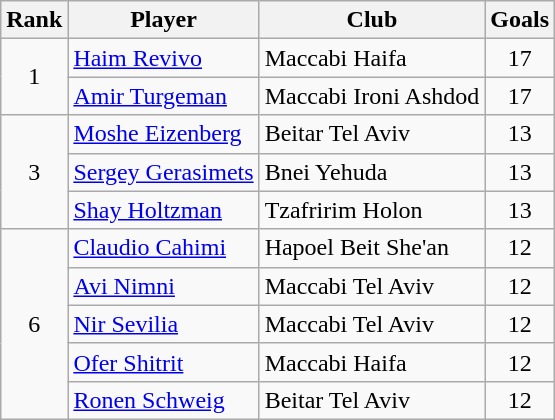<table class="wikitable">
<tr>
<th>Rank</th>
<th>Player</th>
<th>Club</th>
<th>Goals</th>
</tr>
<tr>
<td rowspan="2" align="center">1</td>
<td> <a href='#'>Haim Revivo</a></td>
<td>Maccabi Haifa</td>
<td align="center">17</td>
</tr>
<tr>
<td> <a href='#'>Amir Turgeman</a></td>
<td align="left">Maccabi Ironi Ashdod</td>
<td align="center">17</td>
</tr>
<tr>
<td rowspan="3" align="center">3</td>
<td> <a href='#'>Moshe Eizenberg</a></td>
<td>Beitar Tel Aviv</td>
<td align="center">13</td>
</tr>
<tr>
<td> <a href='#'>Sergey Gerasimets</a></td>
<td>Bnei Yehuda</td>
<td align="center">13</td>
</tr>
<tr>
<td> <a href='#'>Shay Holtzman</a></td>
<td>Tzafririm Holon</td>
<td align="center">13</td>
</tr>
<tr>
<td rowspan="5" align="center">6</td>
<td> <a href='#'>Claudio Cahimi</a></td>
<td>Hapoel Beit She'an</td>
<td align="center">12</td>
</tr>
<tr>
<td> <a href='#'>Avi Nimni</a></td>
<td>Maccabi Tel Aviv</td>
<td align="center">12</td>
</tr>
<tr>
<td> <a href='#'>Nir Sevilia</a></td>
<td>Maccabi Tel Aviv</td>
<td align="center">12</td>
</tr>
<tr>
<td> <a href='#'>Ofer Shitrit</a></td>
<td>Maccabi Haifa</td>
<td align="center">12</td>
</tr>
<tr>
<td> <a href='#'>Ronen Schweig</a></td>
<td>Beitar Tel Aviv</td>
<td align="center">12</td>
</tr>
</table>
